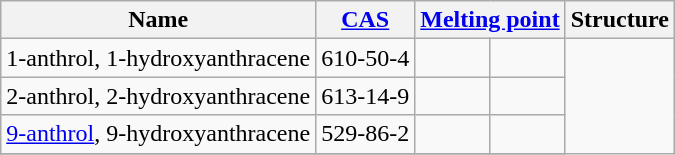<table class="sortable wikitable">
<tr>
<th>Name</th>
<th><a href='#'>CAS</a></th>
<th colspan=2><a href='#'>Melting point</a></th>
<th>Structure</th>
</tr>
<tr>
<td>1-anthrol, 1-hydroxyanthracene</td>
<td>610-50-4</td>
<td></td>
<td></td>
</tr>
<tr>
<td>2-anthrol, 2-hydroxyanthracene</td>
<td>613-14-9</td>
<td></td>
<td></td>
</tr>
<tr>
<td><a href='#'>9-anthrol</a>, 9-hydroxyanthracene</td>
<td>529-86-2</td>
<td></td>
<td></td>
</tr>
<tr>
</tr>
</table>
